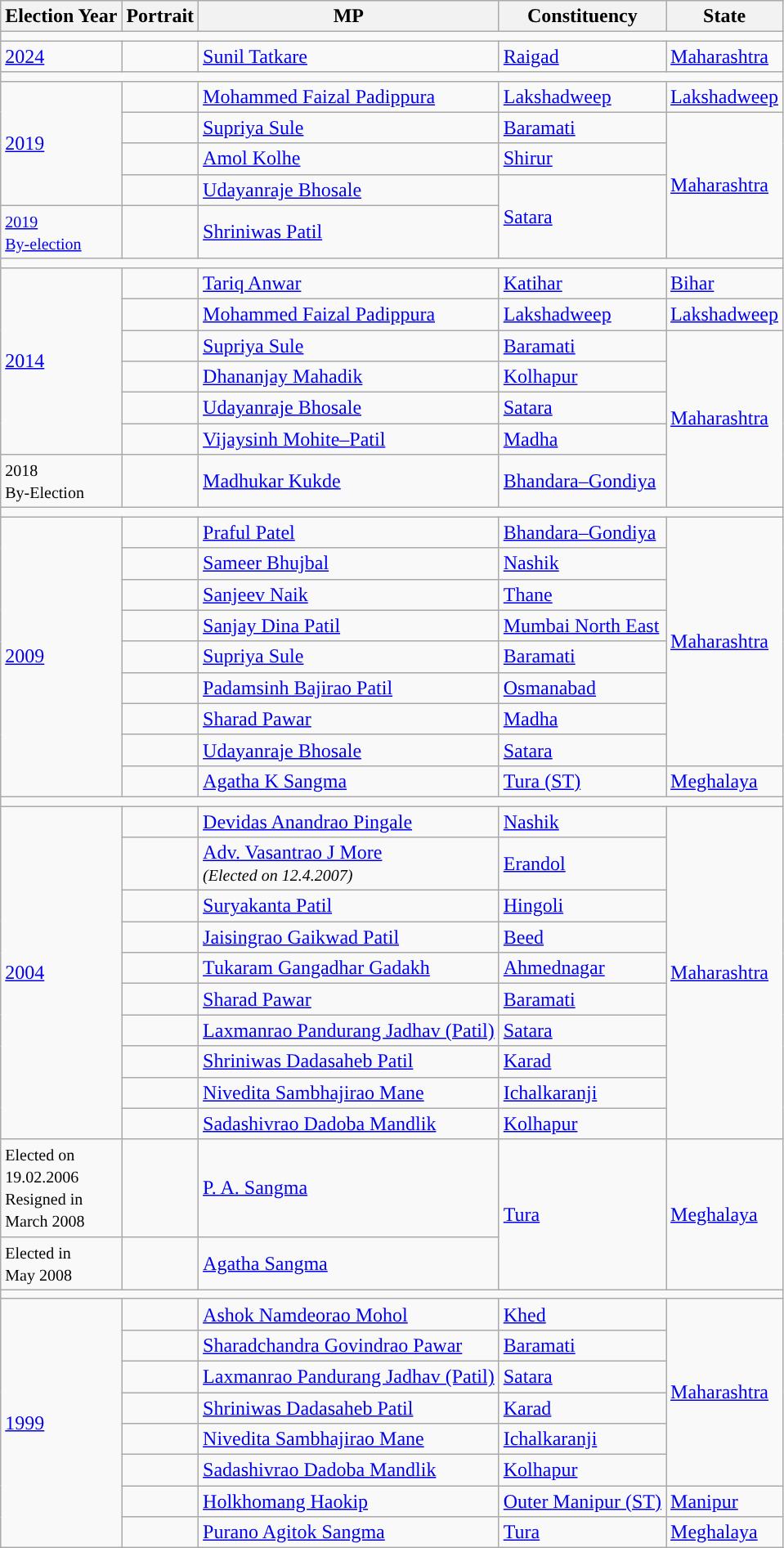<table class="wikitable">
<tr>
<th>Election Year</th>
<th>Portrait</th>
<th>MP</th>
<th>Constituency</th>
<th>State</th>
</tr>
<tr>
<td Colspan = 6; bgcolor = ><strong></strong></td>
</tr>
<tr>
<td><a href='#'>2024</a></td>
<td></td>
<td><a href='#'>Sunil Tatkare</a></td>
<td><a href='#'>Raigad</a></td>
<td><a href='#'>Maharashtra</a></td>
</tr>
<tr>
<td Colspan=6, align="center" Style="background-color:"><strong><a href='#'></a></strong></td>
</tr>
<tr>
<td rowspan="4"><a href='#'>2019</a></td>
<td></td>
<td><a href='#'>Mohammed Faizal Padippura</a></td>
<td><a href='#'>Lakshadweep</a></td>
<td><a href='#'>Lakshadweep</a></td>
</tr>
<tr>
<td></td>
<td><a href='#'>Supriya Sule</a></td>
<td><a href='#'>Baramati</a></td>
<td rowspan="4"><a href='#'>Maharashtra</a></td>
</tr>
<tr>
<td></td>
<td><a href='#'>Amol Kolhe</a></td>
<td><a href='#'>Shirur</a></td>
</tr>
<tr>
<td></td>
<td><a href='#'>Udayanraje Bhosale</a></td>
<td rowspan="2"><a href='#'>Satara</a></td>
</tr>
<tr>
<td><a href='#'><small>2019<br>By-election</small></a></td>
<td></td>
<td><a href='#'>Shriniwas Patil</a></td>
</tr>
<tr>
<td Colspan=6, align="center" Style="background-color:"><strong><a href='#'></a></strong></td>
</tr>
<tr>
<td rowspan="6"><a href='#'>2014</a></td>
<td></td>
<td><a href='#'>Tariq Anwar</a></td>
<td><a href='#'>Katihar</a></td>
<td><a href='#'>Bihar</a></td>
</tr>
<tr>
<td></td>
<td><a href='#'>Mohammed Faizal Padippura</a></td>
<td><a href='#'>Lakshadweep</a></td>
<td><a href='#'>Lakshadweep</a></td>
</tr>
<tr>
<td></td>
<td><a href='#'>Supriya Sule</a></td>
<td><a href='#'>Baramati</a></td>
<td rowspan="5"><a href='#'>Maharashtra</a></td>
</tr>
<tr>
<td></td>
<td><a href='#'>Dhananjay Mahadik</a></td>
<td><a href='#'>Kolhapur</a></td>
</tr>
<tr>
<td></td>
<td><a href='#'>Udayanraje Bhosale</a></td>
<td><a href='#'>Satara</a></td>
</tr>
<tr>
<td></td>
<td><a href='#'>Vijaysinh Mohite–Patil</a></td>
<td><a href='#'>Madha</a></td>
</tr>
<tr>
<td><small>2018<br>By-Election</small></td>
<td></td>
<td><a href='#'>Madhukar Kukde</a></td>
<td><a href='#'>Bhandara–Gondiya</a></td>
</tr>
<tr>
<td Colspan=6, align="center" Style="background-color:"><strong><a href='#'></a></strong></td>
</tr>
<tr>
<td rowspan="9"><a href='#'>2009</a></td>
<td></td>
<td><a href='#'>Praful Patel</a></td>
<td><a href='#'>Bhandara–Gondiya</a></td>
<td rowspan="8"><a href='#'>Maharashtra</a></td>
</tr>
<tr>
<td></td>
<td><a href='#'>Sameer Bhujbal</a></td>
<td><a href='#'>Nashik</a></td>
</tr>
<tr>
<td></td>
<td><a href='#'>Sanjeev Naik</a></td>
<td><a href='#'>Thane</a></td>
</tr>
<tr>
<td></td>
<td><a href='#'>Sanjay Dina Patil</a></td>
<td><a href='#'>Mumbai North East</a></td>
</tr>
<tr>
<td></td>
<td><a href='#'>Supriya Sule</a></td>
<td><a href='#'>Baramati</a></td>
</tr>
<tr>
<td></td>
<td><a href='#'>Padamsinh Bajirao Patil</a></td>
<td><a href='#'>Osmanabad</a></td>
</tr>
<tr>
<td></td>
<td><a href='#'>Sharad Pawar</a></td>
<td><a href='#'>Madha</a></td>
</tr>
<tr>
<td></td>
<td><a href='#'>Udayanraje Bhosale</a></td>
<td><a href='#'>Satara</a></td>
</tr>
<tr>
<td></td>
<td><a href='#'>Agatha K Sangma</a></td>
<td><a href='#'>Tura (ST)</a></td>
<td><a href='#'>Meghalaya</a></td>
</tr>
<tr>
<td Colspan=6, align="center" Style="background-color:"><strong><a href='#'></a></strong></td>
</tr>
<tr>
<td rowspan="10"><a href='#'>2004</a></td>
<td></td>
<td><a href='#'>Devidas Anandrao Pingale</a></td>
<td><a href='#'>Nashik</a></td>
<td rowspan="10"><a href='#'>Maharashtra</a></td>
</tr>
<tr>
<td></td>
<td><a href='#'>Adv. Vasantrao J More</a><br><small><em>(Elected on 12.4.2007)</em></small></td>
<td><a href='#'>Erandol</a></td>
</tr>
<tr>
<td></td>
<td><a href='#'>Suryakanta Patil</a></td>
<td><a href='#'>Hingoli</a></td>
</tr>
<tr>
<td></td>
<td><a href='#'>Jaisingrao Gaikwad Patil</a></td>
<td><a href='#'>Beed</a></td>
</tr>
<tr>
<td></td>
<td><a href='#'>Tukaram Gangadhar Gadakh</a></td>
<td><a href='#'>Ahmednagar</a></td>
</tr>
<tr>
<td></td>
<td><a href='#'>Sharad Pawar</a></td>
<td><a href='#'>Baramati</a></td>
</tr>
<tr>
<td></td>
<td><a href='#'>Laxmanrao Pandurang Jadhav (Patil)</a></td>
<td><a href='#'>Satara</a></td>
</tr>
<tr>
<td></td>
<td><a href='#'>Shriniwas Dadasaheb Patil</a></td>
<td><a href='#'>Karad</a></td>
</tr>
<tr>
<td></td>
<td><a href='#'>Nivedita Sambhajirao Mane</a></td>
<td><a href='#'>Ichalkaranji</a></td>
</tr>
<tr>
<td></td>
<td><a href='#'>Sadashivrao Dadoba Mandlik</a></td>
<td><a href='#'>Kolhapur</a></td>
</tr>
<tr>
<td><small>Elected on<br>19.02.2006<br>Resigned in<br>March 2008</small></td>
<td></td>
<td><a href='#'>P. A. Sangma</a></td>
<td rowspan="2"><a href='#'>Tura</a></td>
<td rowspan="2"><a href='#'>Meghalaya</a></td>
</tr>
<tr>
<td><small>Elected in<br>May 2008</small></td>
<td></td>
<td><a href='#'>Agatha Sangma</a></td>
</tr>
<tr>
<td Colspan=6, align="center" Style="background-color:"><strong><a href='#'></a></strong></td>
</tr>
<tr>
<td rowspan="8"><a href='#'>1999</a></td>
<td></td>
<td><a href='#'>Ashok Namdeorao Mohol</a></td>
<td><a href='#'>Khed</a></td>
<td rowspan="6"><a href='#'>Maharashtra</a></td>
</tr>
<tr>
<td></td>
<td><a href='#'>Sharadchandra Govindrao Pawar</a></td>
<td><a href='#'>Baramati</a></td>
</tr>
<tr>
<td></td>
<td><a href='#'>Laxmanrao Pandurang Jadhav (Patil)</a></td>
<td><a href='#'>Satara</a></td>
</tr>
<tr>
<td></td>
<td><a href='#'>Shriniwas Dadasaheb Patil</a></td>
<td><a href='#'>Karad</a></td>
</tr>
<tr>
<td></td>
<td><a href='#'>Nivedita Sambhajirao Mane</a></td>
<td><a href='#'>Ichalkaranji</a></td>
</tr>
<tr>
<td></td>
<td><a href='#'>Sadashivrao Dadoba Mandlik</a></td>
<td><a href='#'>Kolhapur</a></td>
</tr>
<tr>
<td></td>
<td><a href='#'>Holkhomang Haokip</a></td>
<td><a href='#'>Outer Manipur (ST)</a></td>
<td><a href='#'>Manipur</a></td>
</tr>
<tr>
<td></td>
<td><a href='#'>Purano Agitok Sangma</a></td>
<td><a href='#'>Tura</a></td>
<td><a href='#'>Meghalaya</a></td>
</tr>
</table>
